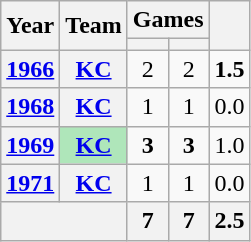<table class="wikitable" style="text-align:center;">
<tr>
<th rowspan="2">Year</th>
<th rowspan="2">Team</th>
<th colspan="2">Games</th>
<th rowspan="2"></th>
</tr>
<tr>
<th></th>
<th></th>
</tr>
<tr>
<th><a href='#'>1966</a></th>
<th><a href='#'>KC</a></th>
<td>2</td>
<td>2</td>
<td><strong>1.5</strong></td>
</tr>
<tr>
<th><a href='#'>1968</a></th>
<th><a href='#'>KC</a></th>
<td>1</td>
<td>1</td>
<td>0.0</td>
</tr>
<tr>
<th><a href='#'>1969</a></th>
<th style="background:#afe6ba;"><a href='#'>KC</a></th>
<td><strong>3</strong></td>
<td><strong>3</strong></td>
<td>1.0</td>
</tr>
<tr>
<th><a href='#'>1971</a></th>
<th><a href='#'>KC</a></th>
<td>1</td>
<td>1</td>
<td>0.0</td>
</tr>
<tr>
<th colspan="2"></th>
<th>7</th>
<th>7</th>
<th>2.5</th>
</tr>
</table>
